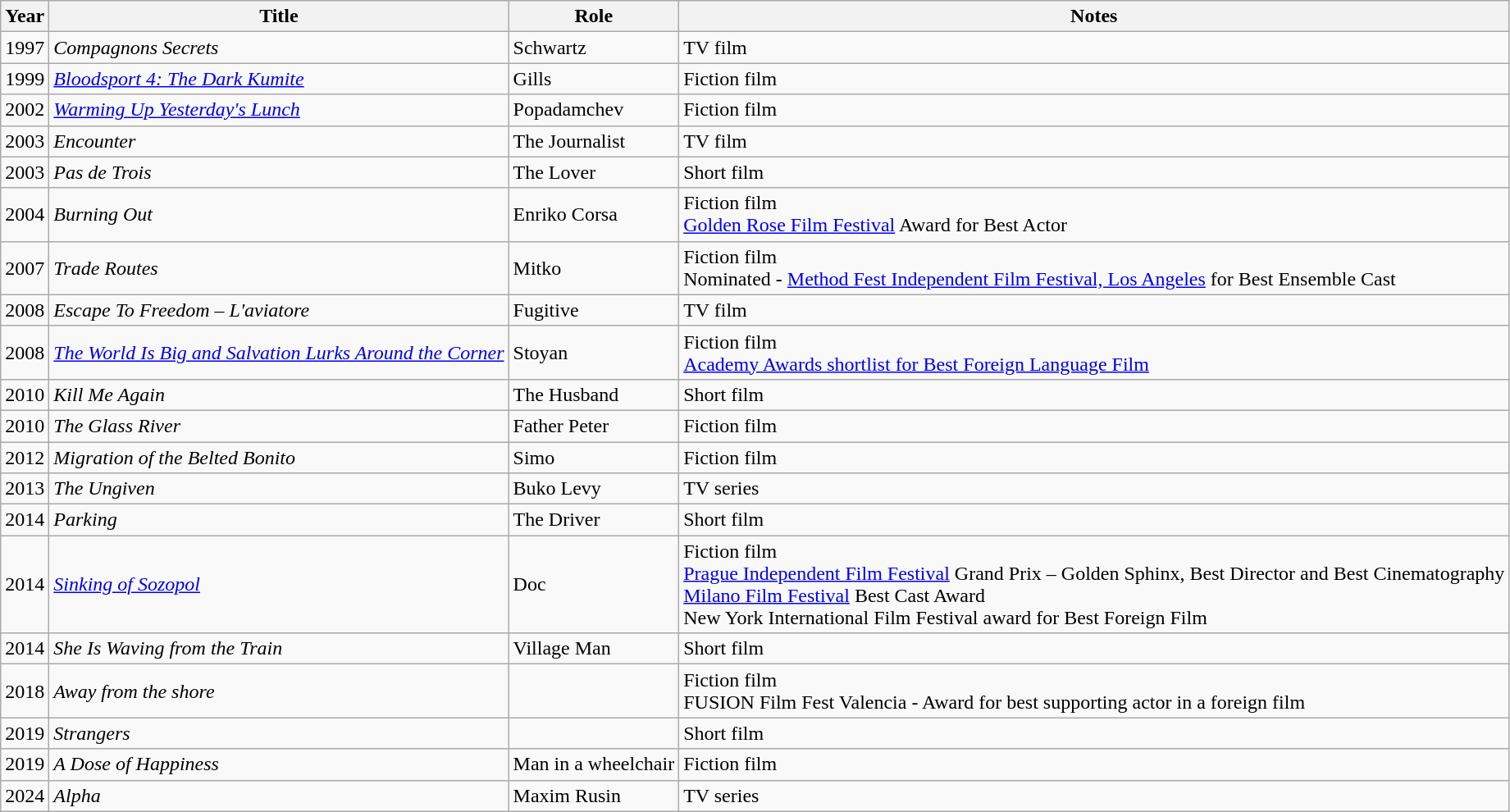<table class="wikitable sortable">
<tr>
<th>Year</th>
<th>Title</th>
<th>Role</th>
<th>Notes</th>
</tr>
<tr>
<td>1997</td>
<td><em>Compagnons Secrets</em></td>
<td>Schwartz</td>
<td>TV film</td>
</tr>
<tr>
<td>1999</td>
<td><em><a href='#'>Bloodsport 4: The Dark Kumite</a></em></td>
<td>Gills</td>
<td>Fiction film</td>
</tr>
<tr>
<td>2002</td>
<td><em><a href='#'>Warming Up Yesterday's Lunch</a></em></td>
<td>Popadamchev</td>
<td>Fiction film</td>
</tr>
<tr>
<td>2003</td>
<td><em>Encounter</em></td>
<td>The Journalist</td>
<td>TV film</td>
</tr>
<tr>
<td>2003</td>
<td><em>Pas de Trois</em></td>
<td>The Lover</td>
<td>Short film</td>
</tr>
<tr>
<td>2004</td>
<td><em>Burning Out</em></td>
<td>Enriko Corsa</td>
<td>Fiction film<br><a href='#'>Golden Rose Film Festival</a> Award for Best Actor</td>
</tr>
<tr>
<td>2007</td>
<td><em>Trade Routes</em></td>
<td>Mitko</td>
<td>Fiction film<br>Nominated - <a href='#'>Method Fest Independent Film Festival, Los Angeles</a> for Best Ensemble Cast</td>
</tr>
<tr>
<td>2008</td>
<td><em>Escape To Freedom – L'aviatore</em></td>
<td>Fugitive</td>
<td>TV film</td>
</tr>
<tr>
<td>2008</td>
<td><em><a href='#'>The World Is Big and Salvation Lurks Around the Corner</a></em></td>
<td>Stoyan</td>
<td>Fiction film<br><a href='#'>Academy Awards shortlist for Best Foreign Language Film</a></td>
</tr>
<tr>
<td>2010</td>
<td><em>Kill Me Again</em></td>
<td>The Husband</td>
<td>Short film</td>
</tr>
<tr>
<td>2010</td>
<td><em>The Glass River</em></td>
<td>Father Peter</td>
<td>Fiction film</td>
</tr>
<tr>
<td>2012</td>
<td><em>Migration of the Belted Bonito</em></td>
<td>Simo</td>
<td>Fiction film</td>
</tr>
<tr>
<td>2013</td>
<td><em>The Ungiven</em></td>
<td>Buko Levy</td>
<td>TV series</td>
</tr>
<tr>
<td>2014</td>
<td><em>Parking</em></td>
<td>The Driver</td>
<td>Short film</td>
</tr>
<tr>
<td>2014</td>
<td><em><a href='#'>Sinking of Sozopol</a></em></td>
<td>Doc</td>
<td>Fiction film<br><a href='#'>Prague Independent Film Festival</a> Grand Prix – Golden Sphinx, Best Director and Best Cinematography<br><a href='#'>Milano Film Festival</a> Best Cast Award<br>New York International Film Festival award for Best Foreign Film</td>
</tr>
<tr>
<td>2014</td>
<td><em>She Is Waving from the Train </em></td>
<td>Village Man</td>
<td>Short film</td>
</tr>
<tr>
<td>2018</td>
<td><em>Away from the shore</em></td>
<td></td>
<td>Fiction film<br>FUSION Film Fest Valencia - Award for best supporting actor in a foreign film</td>
</tr>
<tr>
<td>2019</td>
<td><em>Strangers</em></td>
<td></td>
<td>Short film</td>
</tr>
<tr>
<td>2019</td>
<td><em>A Dose of Happiness</em></td>
<td>Man in a wheelchair</td>
<td>Fiction film</td>
</tr>
<tr>
<td>2024</td>
<td><em>Alpha</em></td>
<td>Maxim Rusin</td>
<td>TV series</td>
</tr>
</table>
